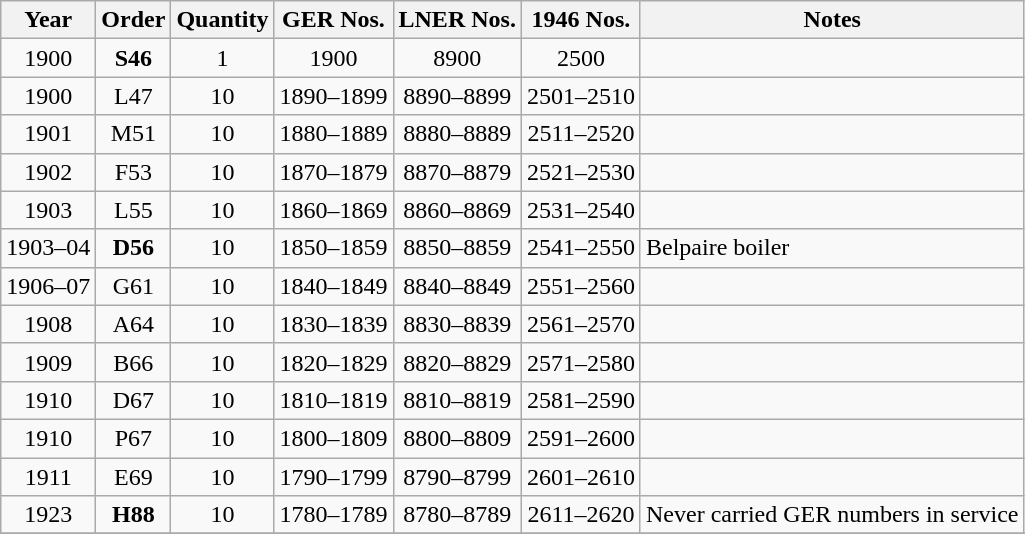<table class=wikitable style=text-align:center>
<tr>
<th>Year</th>
<th>Order</th>
<th>Quantity</th>
<th>GER Nos.</th>
<th>LNER Nos.</th>
<th>1946 Nos.</th>
<th>Notes</th>
</tr>
<tr>
<td>1900</td>
<td><strong>S46</strong></td>
<td>1</td>
<td>1900</td>
<td>8900</td>
<td>2500</td>
<td align=left></td>
</tr>
<tr>
<td>1900</td>
<td>L47</td>
<td>10</td>
<td>1890–1899</td>
<td>8890–8899</td>
<td>2501–2510</td>
<td align=left></td>
</tr>
<tr>
<td>1901</td>
<td>M51</td>
<td>10</td>
<td>1880–1889</td>
<td>8880–8889</td>
<td>2511–2520</td>
<td align=left></td>
</tr>
<tr>
<td>1902</td>
<td>F53</td>
<td>10</td>
<td>1870–1879</td>
<td>8870–8879</td>
<td>2521–2530</td>
<td align=left></td>
</tr>
<tr>
<td>1903</td>
<td>L55</td>
<td>10</td>
<td>1860–1869</td>
<td>8860–8869</td>
<td>2531–2540</td>
<td align=left></td>
</tr>
<tr>
<td>1903–04</td>
<td><strong>D56</strong></td>
<td>10</td>
<td>1850–1859</td>
<td>8850–8859</td>
<td>2541–2550</td>
<td align=left>Belpaire boiler</td>
</tr>
<tr>
<td>1906–07</td>
<td>G61</td>
<td>10</td>
<td>1840–1849</td>
<td>8840–8849</td>
<td>2551–2560</td>
<td align=left></td>
</tr>
<tr>
<td>1908</td>
<td>A64</td>
<td>10</td>
<td>1830–1839</td>
<td>8830–8839</td>
<td>2561–2570</td>
<td align=left></td>
</tr>
<tr>
<td>1909</td>
<td>B66</td>
<td>10</td>
<td>1820–1829</td>
<td>8820–8829</td>
<td>2571–2580</td>
<td align=left></td>
</tr>
<tr>
<td>1910</td>
<td>D67</td>
<td>10</td>
<td>1810–1819</td>
<td>8810–8819</td>
<td>2581–2590</td>
<td align=left></td>
</tr>
<tr>
<td>1910</td>
<td>P67</td>
<td>10</td>
<td>1800–1809</td>
<td>8800–8809</td>
<td>2591–2600</td>
<td align=left></td>
</tr>
<tr>
<td>1911</td>
<td>E69</td>
<td>10</td>
<td>1790–1799</td>
<td>8790–8799</td>
<td>2601–2610</td>
<td align=left></td>
</tr>
<tr>
<td>1923</td>
<td><strong>H88</strong></td>
<td>10</td>
<td>1780–1789</td>
<td>8780–8789</td>
<td>2611–2620</td>
<td align=left>Never carried GER numbers in service</td>
</tr>
<tr>
</tr>
</table>
